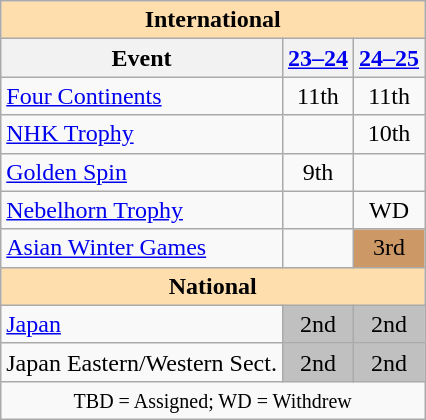<table class="wikitable" style="text-align:center">
<tr>
<th colspan="3" style="background-color: #ffdead;" align="center">International</th>
</tr>
<tr>
<th>Event</th>
<th><a href='#'>23–24</a></th>
<th><a href='#'>24–25</a></th>
</tr>
<tr>
<td align=left><a href='#'>Four Continents</a></td>
<td>11th</td>
<td>11th</td>
</tr>
<tr>
<td align=left> <a href='#'>NHK Trophy</a></td>
<td></td>
<td>10th</td>
</tr>
<tr>
<td align="left"> <a href='#'>Golden Spin</a></td>
<td>9th</td>
<td></td>
</tr>
<tr>
<td align=left> <a href='#'>Nebelhorn Trophy</a></td>
<td></td>
<td>WD</td>
</tr>
<tr>
<td align=left><a href='#'>Asian Winter Games</a></td>
<td></td>
<td bgcolor=cc9966>3rd</td>
</tr>
<tr>
<th colspan="3" style="background-color: #ffdead;" align="center">National</th>
</tr>
<tr>
<td align="left"><a href='#'>Japan</a></td>
<td bgcolor=silver>2nd</td>
<td bgcolor=silver>2nd</td>
</tr>
<tr>
<td align="left">Japan Eastern/Western Sect.</td>
<td bgcolor=silver>2nd</td>
<td bgcolor=silver>2nd</td>
</tr>
<tr>
<td colspan="3" align="center"><small>TBD = Assigned; WD = Withdrew</small></td>
</tr>
</table>
